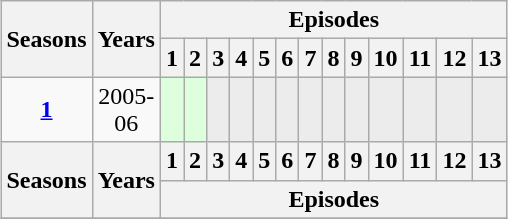<table class="wikitable" style="text-align:center; margin:auto; width:5%;">
<tr>
<th colspan="1" rowspan="2" style="text-align:center;">Seasons</th>
<th colspan="1" rowspan="2" style="text-align:center;">Years</th>
<th colspan="24"  style="text-align:center;">Episodes</th>
</tr>
<tr>
<th colspan="1" style="text-align:center;">1</th>
<th colspan="1" style="text-align:center;">2</th>
<th colspan="1" style="text-align:center;">3</th>
<th colspan="1" style="text-align:center;">4</th>
<th colspan="1" style="text-align:center;">5</th>
<th colspan="1" style="text-align:center;">6</th>
<th colspan="1" style="text-align:center;">7</th>
<th colspan="1" style="text-align:center;">8</th>
<th colspan="1" style="text-align:center;">9</th>
<th colspan="1" style="text-align:center;">10</th>
<th colspan="1" style="text-align:center;">11</th>
<th colspan="1" style="text-align:center;">12</th>
<th colspan="1" style="text-align:center;">13</th>
</tr>
<tr>
<td><strong><a href='#'>1</a></strong></td>
<td>2005-06</td>
<td ="1" style="background:#dfd; text-align:center;"></td>
<td colspan="1" style="background:#dfd; text-align:center;"></td>
<td colspan="1" style="background:#ececec; color:gray; vertical-align:middle; text-align:center;" class="table-na"></td>
<td colspan="1" style="background:#ececec; color:gray; vertical-align:middle; text-align:center;" class="table-na"></td>
<td colspan="1" style="background:#ececec; color:gray; vertical-align:middle; text-align:center;" class="table-na"></td>
<td colspan="1" style="background:#ececec; color:gray; vertical-align:middle; text-align:center;" class="table-na"></td>
<td colspan="1" style="background:#ececec; color:gray; vertical-align:middle; text-align:center;" class="table-na"></td>
<td colspan="1" style="background:#ececec; color:gray; vertical-align:middle; text-align:center;" class="table-na"></td>
<td colspan="1" style="background:#ececec; color:gray; vertical-align:middle; text-align:center;" class="table-na"></td>
<td colspan="1" style="background:#ececec; color:gray; vertical-align:middle; text-align:center;" class="table-na"></td>
<td colspan="1" style="background:#ececec; color:gray; vertical-align:middle; text-align:center;" class="table-na"></td>
<td colspan="1" style="background:#ececec; color:gray; vertical-align:middle; text-align:center;" class="table-na"></td>
<td colspan="1" style="background:#ececec; color:gray; vertical-align:middle; text-align:center;" class="table-na"></td>
</tr>
<tr>
<th rowspan="2" colspan="1" style="text-align:center;">Seasons</th>
<th colspan="1" rowspan="2" style="text-align:center;">Years</th>
<th colspan="1" style="text-align:center;">1</th>
<th colspan="1" style="text-align:center;">2</th>
<th colspan="1" style="text-align:center;">3</th>
<th colspan="1" style="text-align:center;">4</th>
<th colspan="1" style="text-align:center;">5</th>
<th colspan="1" style="text-align:center;">6</th>
<th colspan="1" style="text-align:center;">7</th>
<th colspan="1" style="text-align:center;">8</th>
<th colspan="1" style="text-align:center;">9</th>
<th colspan="1" style="text-align:center;">10</th>
<th colspan="1" style="text-align:center;">11</th>
<th colspan="1" style="text-align:center;">12</th>
<th colspan="1" style="text-align:center;">13</th>
</tr>
<tr>
<th colspan="24"  style="text-align:center;">Episodes</th>
</tr>
<tr>
</tr>
</table>
